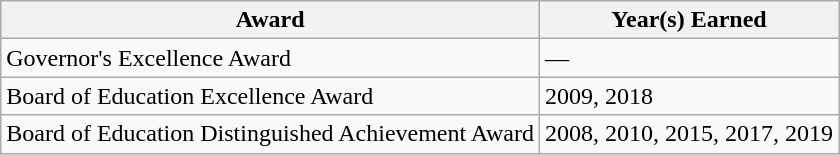<table class="wikitable">
<tr>
<th>Award</th>
<th>Year(s) Earned</th>
</tr>
<tr>
<td>Governor's Excellence Award</td>
<td>—</td>
</tr>
<tr>
<td>Board of Education Excellence Award</td>
<td>2009, 2018</td>
</tr>
<tr>
<td>Board of Education Distinguished Achievement Award</td>
<td>2008, 2010, 2015, 2017, 2019</td>
</tr>
</table>
